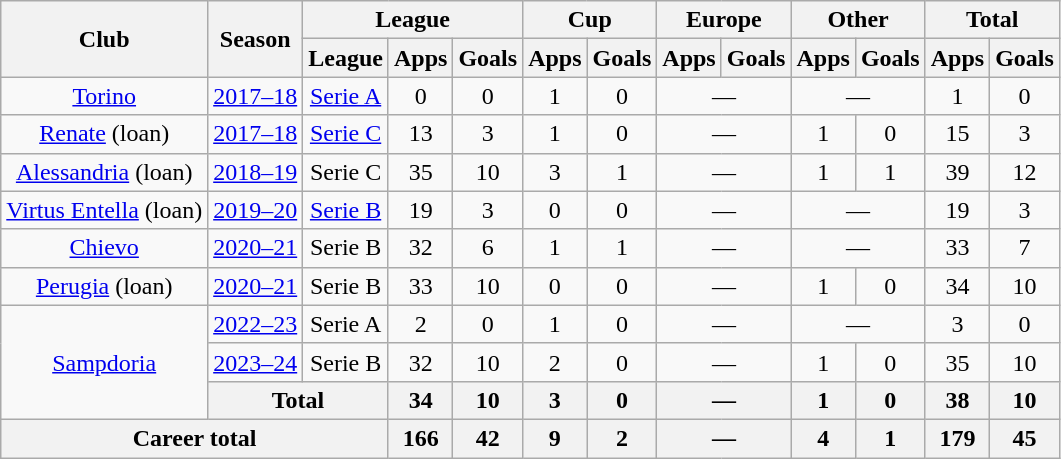<table class="wikitable" style="text-align:center">
<tr>
<th rowspan="2">Club</th>
<th rowspan="2">Season</th>
<th colspan="3">League</th>
<th colspan="2">Cup</th>
<th colspan="2">Europe</th>
<th colspan="2">Other</th>
<th colspan="2">Total</th>
</tr>
<tr>
<th>League</th>
<th>Apps</th>
<th>Goals</th>
<th>Apps</th>
<th>Goals</th>
<th>Apps</th>
<th>Goals</th>
<th>Apps</th>
<th>Goals</th>
<th>Apps</th>
<th>Goals</th>
</tr>
<tr>
<td><a href='#'>Torino</a></td>
<td><a href='#'>2017–18</a></td>
<td><a href='#'>Serie A</a></td>
<td>0</td>
<td>0</td>
<td>1</td>
<td>0</td>
<td colspan="2">—</td>
<td colspan="2">—</td>
<td>1</td>
<td>0</td>
</tr>
<tr>
<td><a href='#'>Renate</a> (loan)</td>
<td><a href='#'>2017–18</a></td>
<td><a href='#'>Serie C</a></td>
<td>13</td>
<td>3</td>
<td>1</td>
<td>0</td>
<td colspan="2">—</td>
<td>1</td>
<td>0</td>
<td>15</td>
<td>3</td>
</tr>
<tr>
<td><a href='#'>Alessandria</a> (loan)</td>
<td><a href='#'>2018–19</a></td>
<td>Serie C</td>
<td>35</td>
<td>10</td>
<td>3</td>
<td>1</td>
<td colspan="2">—</td>
<td>1</td>
<td>1</td>
<td>39</td>
<td>12</td>
</tr>
<tr>
<td><a href='#'>Virtus Entella</a> (loan)</td>
<td><a href='#'>2019–20</a></td>
<td><a href='#'>Serie B</a></td>
<td>19</td>
<td>3</td>
<td>0</td>
<td>0</td>
<td colspan="2">—</td>
<td colspan="2">—</td>
<td>19</td>
<td>3</td>
</tr>
<tr>
<td><a href='#'>Chievo</a></td>
<td><a href='#'>2020–21</a></td>
<td>Serie B</td>
<td>32</td>
<td>6</td>
<td>1</td>
<td>1</td>
<td colspan="2">—</td>
<td colspan="2">—</td>
<td>33</td>
<td>7</td>
</tr>
<tr>
<td><a href='#'>Perugia</a> (loan)</td>
<td><a href='#'>2020–21</a></td>
<td>Serie B</td>
<td>33</td>
<td>10</td>
<td>0</td>
<td>0</td>
<td colspan="2">—</td>
<td>1</td>
<td>0</td>
<td>34</td>
<td>10</td>
</tr>
<tr>
<td rowspan="3"><a href='#'>Sampdoria</a></td>
<td><a href='#'>2022–23</a></td>
<td>Serie A</td>
<td>2</td>
<td>0</td>
<td>1</td>
<td>0</td>
<td colspan="2">—</td>
<td colspan="2">—</td>
<td>3</td>
<td>0</td>
</tr>
<tr>
<td><a href='#'>2023–24</a></td>
<td>Serie B</td>
<td>32</td>
<td>10</td>
<td>2</td>
<td>0</td>
<td colspan="2">—</td>
<td>1</td>
<td>0</td>
<td>35</td>
<td>10</td>
</tr>
<tr>
<th colspan="2">Total</th>
<th>34</th>
<th>10</th>
<th>3</th>
<th>0</th>
<th colspan="2">—</th>
<th>1</th>
<th>0</th>
<th>38</th>
<th>10</th>
</tr>
<tr>
<th colspan="3">Career total</th>
<th>166</th>
<th>42</th>
<th>9</th>
<th>2</th>
<th colspan="2">—</th>
<th>4</th>
<th>1</th>
<th>179</th>
<th>45</th>
</tr>
</table>
